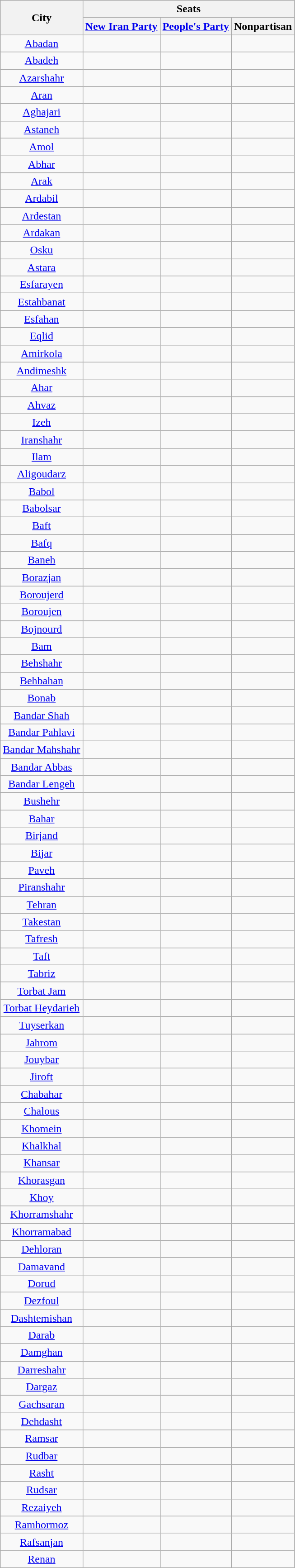<table class="wikitable" style="font-size:100%;text-align:center;">
<tr>
<th rowspan="2">City</th>
<th colspan="3">Seats</th>
</tr>
<tr>
<th><a href='#'>New Iran Party</a></th>
<th><a href='#'>People's Party</a></th>
<th>Nonpartisan</th>
</tr>
<tr>
<td><a href='#'>Abadan</a></td>
<td></td>
<td></td>
<td></td>
</tr>
<tr>
<td><a href='#'>Abadeh</a></td>
<td></td>
<td></td>
<td></td>
</tr>
<tr>
<td><a href='#'>Azarshahr</a></td>
<td></td>
<td></td>
<td></td>
</tr>
<tr>
<td><a href='#'>Aran</a></td>
<td></td>
<td></td>
<td></td>
</tr>
<tr>
<td><a href='#'>Aghajari</a></td>
<td></td>
<td></td>
<td></td>
</tr>
<tr>
<td><a href='#'>Astaneh</a></td>
<td></td>
<td></td>
<td></td>
</tr>
<tr>
<td><a href='#'>Amol</a></td>
<td></td>
<td></td>
<td></td>
</tr>
<tr>
<td><a href='#'>Abhar</a></td>
<td></td>
<td></td>
<td></td>
</tr>
<tr>
<td><a href='#'>Arak</a></td>
<td></td>
<td></td>
<td></td>
</tr>
<tr>
<td><a href='#'>Ardabil</a></td>
<td></td>
<td></td>
<td></td>
</tr>
<tr>
<td><a href='#'>Ardestan</a></td>
<td></td>
<td></td>
<td></td>
</tr>
<tr>
<td><a href='#'>Ardakan</a></td>
<td></td>
<td></td>
<td></td>
</tr>
<tr>
<td><a href='#'>Osku</a></td>
<td></td>
<td></td>
<td></td>
</tr>
<tr>
<td><a href='#'>Astara</a></td>
<td></td>
<td></td>
<td></td>
</tr>
<tr>
<td><a href='#'>Esfarayen</a></td>
<td></td>
<td></td>
<td></td>
</tr>
<tr>
<td><a href='#'>Estahbanat</a></td>
<td></td>
<td></td>
<td></td>
</tr>
<tr>
<td><a href='#'>Esfahan</a></td>
<td></td>
<td></td>
<td></td>
</tr>
<tr>
<td><a href='#'>Eqlid</a></td>
<td></td>
<td></td>
<td></td>
</tr>
<tr>
<td><a href='#'>Amirkola</a></td>
<td></td>
<td></td>
<td></td>
</tr>
<tr>
<td><a href='#'>Andimeshk</a></td>
<td></td>
<td></td>
<td></td>
</tr>
<tr>
<td><a href='#'>Ahar</a></td>
<td></td>
<td></td>
<td></td>
</tr>
<tr>
<td><a href='#'>Ahvaz</a></td>
<td></td>
<td></td>
<td></td>
</tr>
<tr>
<td><a href='#'>Izeh</a></td>
<td></td>
<td></td>
<td></td>
</tr>
<tr>
<td><a href='#'>Iranshahr</a></td>
<td></td>
<td></td>
<td></td>
</tr>
<tr>
<td><a href='#'>Ilam</a></td>
<td></td>
<td></td>
<td></td>
</tr>
<tr>
<td><a href='#'>Aligoudarz</a></td>
<td></td>
<td></td>
<td></td>
</tr>
<tr>
<td><a href='#'>Babol</a></td>
<td></td>
<td></td>
<td></td>
</tr>
<tr>
<td><a href='#'>Babolsar</a></td>
<td></td>
<td></td>
<td></td>
</tr>
<tr>
<td><a href='#'>Baft</a></td>
<td></td>
<td></td>
<td></td>
</tr>
<tr>
<td><a href='#'>Bafq</a></td>
<td></td>
<td></td>
<td></td>
</tr>
<tr>
<td><a href='#'>Baneh</a></td>
<td></td>
<td></td>
<td></td>
</tr>
<tr>
<td><a href='#'>Borazjan</a></td>
<td></td>
<td></td>
<td></td>
</tr>
<tr>
<td><a href='#'>Boroujerd</a></td>
<td></td>
<td></td>
<td></td>
</tr>
<tr>
<td><a href='#'>Boroujen</a></td>
<td></td>
<td></td>
<td></td>
</tr>
<tr>
<td><a href='#'>Bojnourd</a></td>
<td></td>
<td></td>
<td></td>
</tr>
<tr>
<td><a href='#'>Bam</a></td>
<td></td>
<td></td>
<td></td>
</tr>
<tr>
<td><a href='#'>Behshahr</a></td>
<td></td>
<td></td>
<td></td>
</tr>
<tr>
<td><a href='#'>Behbahan</a></td>
<td></td>
<td></td>
<td></td>
</tr>
<tr>
<td><a href='#'>Bonab</a></td>
<td></td>
<td></td>
<td></td>
</tr>
<tr>
<td><a href='#'>Bandar Shah</a></td>
<td></td>
<td></td>
<td></td>
</tr>
<tr>
<td><a href='#'>Bandar Pahlavi</a></td>
<td></td>
<td></td>
<td></td>
</tr>
<tr>
<td><a href='#'>Bandar Mahshahr</a></td>
<td></td>
<td></td>
<td></td>
</tr>
<tr>
<td><a href='#'>Bandar Abbas</a></td>
<td></td>
<td></td>
<td></td>
</tr>
<tr>
<td><a href='#'>Bandar Lengeh</a></td>
<td></td>
<td></td>
<td></td>
</tr>
<tr>
<td><a href='#'>Bushehr</a></td>
<td></td>
<td></td>
<td></td>
</tr>
<tr>
<td><a href='#'>Bahar</a></td>
<td></td>
<td></td>
<td></td>
</tr>
<tr>
<td><a href='#'>Birjand</a></td>
<td></td>
<td></td>
<td></td>
</tr>
<tr>
<td><a href='#'>Bijar</a></td>
<td></td>
<td></td>
<td></td>
</tr>
<tr>
<td><a href='#'>Paveh</a></td>
<td></td>
<td></td>
<td></td>
</tr>
<tr>
<td><a href='#'>Piranshahr</a></td>
<td></td>
<td></td>
<td></td>
</tr>
<tr>
<td><a href='#'>Tehran</a></td>
<td></td>
<td></td>
<td></td>
</tr>
<tr>
<td><a href='#'>Takestan</a></td>
<td></td>
<td></td>
<td></td>
</tr>
<tr>
<td><a href='#'>Tafresh</a></td>
<td></td>
<td></td>
<td></td>
</tr>
<tr>
<td><a href='#'>Taft</a></td>
<td></td>
<td></td>
<td></td>
</tr>
<tr>
<td><a href='#'>Tabriz</a></td>
<td></td>
<td></td>
<td></td>
</tr>
<tr>
<td><a href='#'>Torbat Jam</a></td>
<td></td>
<td></td>
<td></td>
</tr>
<tr>
<td><a href='#'>Torbat Heydarieh</a></td>
<td></td>
<td></td>
<td></td>
</tr>
<tr>
<td><a href='#'>Tuyserkan</a></td>
<td></td>
<td></td>
<td></td>
</tr>
<tr>
<td><a href='#'>Jahrom</a></td>
<td></td>
<td></td>
<td></td>
</tr>
<tr>
<td><a href='#'>Jouybar</a></td>
<td></td>
<td></td>
<td></td>
</tr>
<tr>
<td><a href='#'>Jiroft</a></td>
<td></td>
<td></td>
<td></td>
</tr>
<tr>
<td><a href='#'>Chabahar</a></td>
<td></td>
<td></td>
<td></td>
</tr>
<tr>
<td><a href='#'>Chalous</a></td>
<td></td>
<td></td>
<td></td>
</tr>
<tr>
<td><a href='#'>Khomein</a></td>
<td></td>
<td></td>
<td></td>
</tr>
<tr>
<td><a href='#'>Khalkhal</a></td>
<td></td>
<td></td>
<td></td>
</tr>
<tr>
<td><a href='#'>Khansar</a></td>
<td></td>
<td></td>
<td></td>
</tr>
<tr>
<td><a href='#'>Khorasgan</a></td>
<td></td>
<td></td>
<td></td>
</tr>
<tr>
<td><a href='#'>Khoy</a></td>
<td></td>
<td></td>
<td></td>
</tr>
<tr>
<td><a href='#'>Khorramshahr</a></td>
<td></td>
<td></td>
<td></td>
</tr>
<tr>
<td><a href='#'>Khorramabad</a></td>
<td></td>
<td></td>
<td></td>
</tr>
<tr>
<td><a href='#'>Dehloran</a></td>
<td></td>
<td></td>
<td></td>
</tr>
<tr>
<td><a href='#'>Damavand</a></td>
<td></td>
<td></td>
<td></td>
</tr>
<tr>
<td><a href='#'>Dorud</a></td>
<td></td>
<td></td>
<td></td>
</tr>
<tr>
<td><a href='#'>Dezfoul</a></td>
<td></td>
<td></td>
<td></td>
</tr>
<tr>
<td><a href='#'>Dashtemishan</a></td>
<td></td>
<td></td>
<td></td>
</tr>
<tr>
<td><a href='#'>Darab</a></td>
<td></td>
<td></td>
<td></td>
</tr>
<tr>
<td><a href='#'>Damghan</a></td>
<td></td>
<td></td>
<td></td>
</tr>
<tr>
<td><a href='#'>Darreshahr</a></td>
<td></td>
<td></td>
<td></td>
</tr>
<tr>
<td><a href='#'>Dargaz</a></td>
<td></td>
<td></td>
<td></td>
</tr>
<tr>
<td><a href='#'>Gachsaran</a></td>
<td></td>
<td></td>
<td></td>
</tr>
<tr>
<td><a href='#'>Dehdasht</a></td>
<td></td>
<td></td>
<td></td>
</tr>
<tr>
<td><a href='#'>Ramsar</a></td>
<td></td>
<td></td>
<td></td>
</tr>
<tr>
<td><a href='#'>Rudbar</a></td>
<td></td>
<td></td>
<td></td>
</tr>
<tr>
<td><a href='#'>Rasht</a></td>
<td></td>
<td></td>
<td></td>
</tr>
<tr>
<td><a href='#'>Rudsar</a></td>
<td></td>
<td></td>
<td></td>
</tr>
<tr>
<td><a href='#'>Rezaiyeh</a></td>
<td></td>
<td></td>
<td></td>
</tr>
<tr>
<td><a href='#'>Ramhormoz</a></td>
<td></td>
<td></td>
<td></td>
</tr>
<tr>
<td><a href='#'>Rafsanjan</a></td>
<td></td>
<td></td>
<td></td>
</tr>
<tr>
<td><a href='#'>Renan</a></td>
<td></td>
<td></td>
<td></td>
</tr>
</table>
